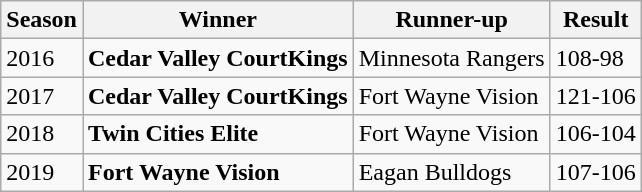<table class="wikitable">
<tr>
<th>Season</th>
<th>Winner</th>
<th>Runner-up</th>
<th>Result</th>
</tr>
<tr>
<td>2016</td>
<td><strong>Cedar Valley CourtKings</strong></td>
<td>Minnesota Rangers</td>
<td>108-98 </td>
</tr>
<tr>
<td>2017</td>
<td><strong>Cedar Valley CourtKings</strong></td>
<td>Fort Wayne Vision</td>
<td>121-106 </td>
</tr>
<tr>
<td>2018</td>
<td><strong>Twin Cities Elite</strong></td>
<td>Fort Wayne Vision</td>
<td>106-104 </td>
</tr>
<tr>
<td>2019</td>
<td><strong>Fort Wayne Vision</strong></td>
<td>Eagan Bulldogs</td>
<td>107-106</td>
</tr>
</table>
